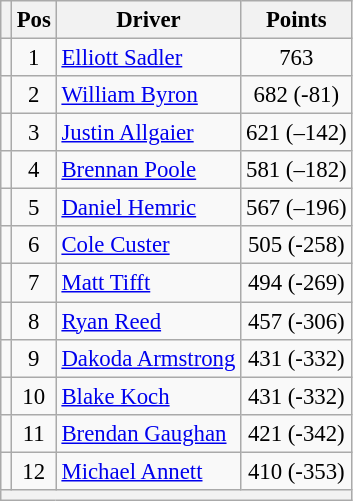<table class="wikitable" style="font-size: 95%;">
<tr>
<th></th>
<th>Pos</th>
<th>Driver</th>
<th>Points</th>
</tr>
<tr>
<td align="left"></td>
<td style="text-align:center;">1</td>
<td><a href='#'>Elliott Sadler</a></td>
<td style="text-align:center;">763</td>
</tr>
<tr>
<td align="left"></td>
<td style="text-align:center;">2</td>
<td><a href='#'>William Byron</a></td>
<td style="text-align:center;">682 (-81)</td>
</tr>
<tr>
<td align="left"></td>
<td style="text-align:center;">3</td>
<td><a href='#'>Justin Allgaier</a></td>
<td style="text-align:center;">621 (–142)</td>
</tr>
<tr>
<td align="left"></td>
<td style="text-align:center;">4</td>
<td><a href='#'>Brennan Poole</a></td>
<td style="text-align:center;">581 (–182)</td>
</tr>
<tr>
<td align="left"></td>
<td style="text-align:center;">5</td>
<td><a href='#'>Daniel Hemric</a></td>
<td style="text-align:center;">567 (–196)</td>
</tr>
<tr>
<td align="left"></td>
<td style="text-align:center;">6</td>
<td><a href='#'>Cole Custer</a></td>
<td style="text-align:center;">505 (-258)</td>
</tr>
<tr>
<td align="left"></td>
<td style="text-align:center;">7</td>
<td><a href='#'>Matt Tifft</a></td>
<td style="text-align:center;">494 (-269)</td>
</tr>
<tr>
<td align="left"></td>
<td style="text-align:center;">8</td>
<td><a href='#'>Ryan Reed</a></td>
<td style="text-align:center;">457 (-306)</td>
</tr>
<tr>
<td align="left"></td>
<td style="text-align:center;">9</td>
<td><a href='#'>Dakoda Armstrong</a></td>
<td style="text-align:center;">431 (-332)</td>
</tr>
<tr>
<td align="left"></td>
<td style="text-align:center;">10</td>
<td><a href='#'>Blake Koch</a></td>
<td style="text-align:center;">431 (-332)</td>
</tr>
<tr>
<td align="left"></td>
<td style="text-align:center;">11</td>
<td><a href='#'>Brendan Gaughan</a></td>
<td style="text-align:center;">421 (-342)</td>
</tr>
<tr>
<td align="left"></td>
<td style="text-align:center;">12</td>
<td><a href='#'>Michael Annett</a></td>
<td style="text-align:center;">410 (-353)</td>
</tr>
<tr class="sortbottom">
<th colspan="9"></th>
</tr>
</table>
